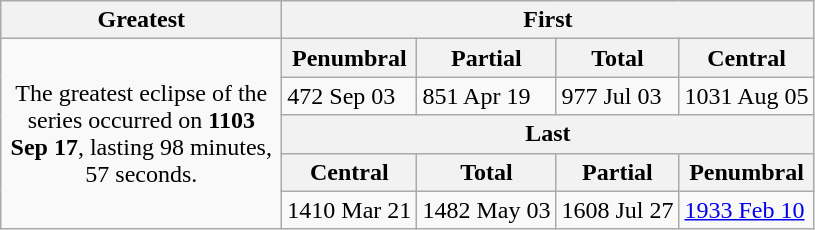<table class=wikitable>
<tr>
<th>Greatest</th>
<th colspan=4>First</th>
</tr>
<tr>
<td rowspan=6 width=180 align=center>The greatest eclipse of the series occurred on <strong>1103 Sep 17</strong>, lasting 98 minutes, 57 seconds.</td>
<th>Penumbral</th>
<th>Partial</th>
<th>Total</th>
<th>Central</th>
</tr>
<tr>
<td>472 Sep 03<br></td>
<td>851 Apr 19<br></td>
<td>977 Jul 03<br></td>
<td>1031 Aug 05<br></td>
</tr>
<tr>
<th colspan=4>Last</th>
</tr>
<tr>
<th>Central</th>
<th>Total</th>
<th>Partial</th>
<th>Penumbral</th>
</tr>
<tr>
<td>1410 Mar 21<br></td>
<td>1482 May 03<br></td>
<td>1608 Jul 27<br></td>
<td><a href='#'>1933 Feb 10</a><br></td>
</tr>
</table>
